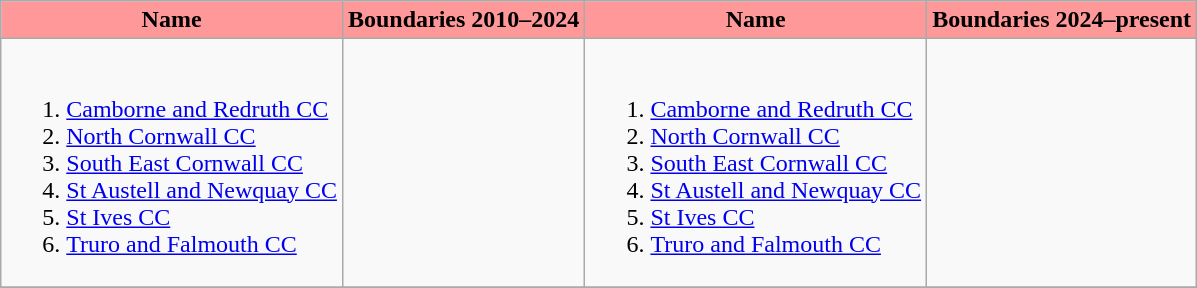<table class="wikitable">
<tr>
<th style="background-color:#ff9999">Name</th>
<th style="background-color:#ff9999">Boundaries 2010–2024</th>
<th style="background-color:#ff9999">Name</th>
<th style="background-color:#ff9999">Boundaries 2024–present</th>
</tr>
<tr>
<td><br><ol><li><a href='#'>Camborne and Redruth CC</a></li><li><a href='#'>North Cornwall CC</a></li><li><a href='#'>South East Cornwall CC</a></li><li><a href='#'>St Austell and Newquay CC</a></li><li><a href='#'>St Ives CC</a></li><li><a href='#'>Truro and Falmouth CC</a></li></ol></td>
<td></td>
<td><br><ol><li><a href='#'>Camborne and Redruth CC</a></li><li><a href='#'>North Cornwall CC</a></li><li><a href='#'>South East Cornwall CC</a></li><li><a href='#'>St Austell and Newquay CC</a></li><li><a href='#'>St Ives CC</a></li><li><a href='#'>Truro and Falmouth CC</a></li></ol></td>
<td></td>
</tr>
<tr>
</tr>
</table>
